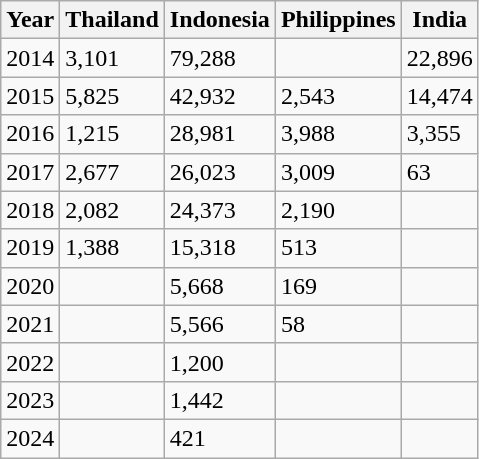<table class="wikitable">
<tr>
<th>Year</th>
<th>Thailand</th>
<th>Indonesia</th>
<th>Philippines</th>
<th>India</th>
</tr>
<tr>
<td>2014</td>
<td>3,101</td>
<td>79,288</td>
<td></td>
<td>22,896</td>
</tr>
<tr>
<td>2015</td>
<td>5,825</td>
<td>42,932</td>
<td>2,543</td>
<td>14,474</td>
</tr>
<tr>
<td>2016</td>
<td>1,215</td>
<td>28,981</td>
<td>3,988</td>
<td>3,355</td>
</tr>
<tr>
<td>2017</td>
<td>2,677</td>
<td>26,023</td>
<td>3,009</td>
<td>63</td>
</tr>
<tr>
<td>2018</td>
<td>2,082</td>
<td>24,373</td>
<td>2,190</td>
<td></td>
</tr>
<tr>
<td>2019</td>
<td>1,388</td>
<td>15,318</td>
<td>513</td>
<td></td>
</tr>
<tr>
<td>2020</td>
<td></td>
<td>5,668</td>
<td>169</td>
<td></td>
</tr>
<tr>
<td>2021</td>
<td></td>
<td>5,566</td>
<td>58</td>
<td></td>
</tr>
<tr>
<td>2022</td>
<td></td>
<td>1,200</td>
<td></td>
<td></td>
</tr>
<tr>
<td>2023</td>
<td></td>
<td>1,442</td>
<td></td>
<td></td>
</tr>
<tr>
<td>2024</td>
<td></td>
<td>421</td>
<td></td>
<td></td>
</tr>
</table>
